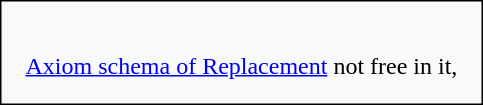<table border=1 style="border:0px">
<tr>
<td style="border:1px solid #000000; padding:1.0em; background-color:#F8F9FA"><br><a href='#'>Axiom schema of Replacement</a> not free in it,</td>
</tr>
</table>
